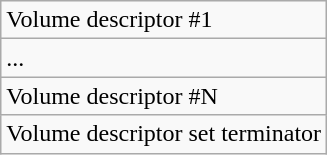<table class="wikitable">
<tr>
<td>Volume descriptor #1</td>
</tr>
<tr>
<td>...</td>
</tr>
<tr>
<td>Volume descriptor #N</td>
</tr>
<tr>
<td>Volume descriptor set terminator</td>
</tr>
</table>
